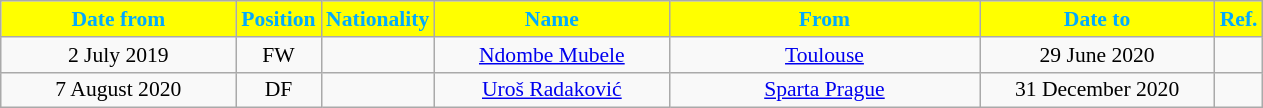<table class="wikitable" style="text-align:center; font-size:90%; ">
<tr>
<th style="background:#ffff00; color:#00AAFF; width:150px;">Date from</th>
<th style="background:#ffff00; color:#00AAFF; width:50px;">Position</th>
<th style="background:#ffff00; color:#00AAFF; width:50px;">Nationality</th>
<th style="background:#ffff00; color:#00AAFF; width:150px;">Name</th>
<th style="background:#ffff00; color:#00AAFF; width:200px;">From</th>
<th style="background:#ffff00; color:#00AAFF; width:150px;">Date to</th>
<th style="background:#ffff00; color:#00AAFF; width:25px;">Ref.</th>
</tr>
<tr>
<td>2 July 2019</td>
<td>FW</td>
<td></td>
<td><a href='#'>Ndombe Mubele</a></td>
<td><a href='#'>Toulouse</a></td>
<td>29 June 2020</td>
<td></td>
</tr>
<tr>
<td>7 August 2020</td>
<td>DF</td>
<td></td>
<td><a href='#'>Uroš Radaković</a></td>
<td><a href='#'>Sparta Prague</a></td>
<td>31 December 2020</td>
<td></td>
</tr>
</table>
